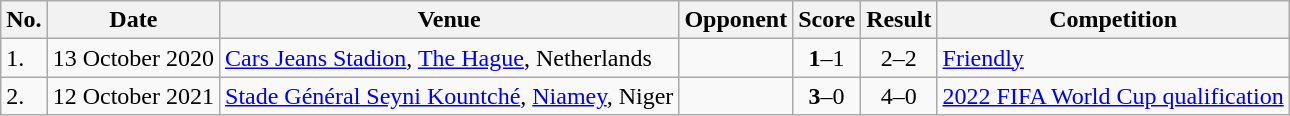<table class="wikitable">
<tr>
<th>No.</th>
<th>Date</th>
<th>Venue</th>
<th>Opponent</th>
<th>Score</th>
<th>Result</th>
<th>Competition</th>
</tr>
<tr>
<td>1.</td>
<td>13 October 2020</td>
<td><a href='#'>Cars Jeans Stadion</a>, <a href='#'>The Hague</a>, Netherlands</td>
<td></td>
<td align=center><strong>1</strong>–1</td>
<td align=center>2–2</td>
<td><a href='#'>Friendly</a></td>
</tr>
<tr>
<td>2.</td>
<td>12 October 2021</td>
<td><a href='#'>Stade Général Seyni Kountché</a>, <a href='#'>Niamey</a>, Niger</td>
<td></td>
<td align=center><strong>3</strong>–0</td>
<td align=center>4–0</td>
<td><a href='#'>2022 FIFA World Cup qualification</a></td>
</tr>
</table>
